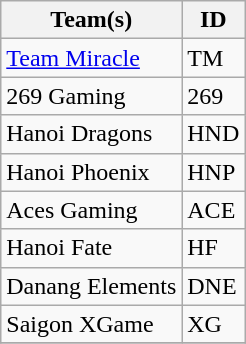<table class="wikitable">
<tr>
<th>Team(s)</th>
<th>ID</th>
</tr>
<tr>
<td> <a href='#'>Team Miracle</a></td>
<td>TM</td>
</tr>
<tr>
<td> 269 Gaming</td>
<td>269</td>
</tr>
<tr>
<td> Hanoi Dragons</td>
<td>HND</td>
</tr>
<tr>
<td> Hanoi Phoenix</td>
<td>HNP</td>
</tr>
<tr>
<td> Aces Gaming</td>
<td>ACE</td>
</tr>
<tr>
<td> Hanoi Fate</td>
<td>HF</td>
</tr>
<tr>
<td> Danang Elements</td>
<td>DNE</td>
</tr>
<tr>
<td> Saigon XGame</td>
<td>XG</td>
</tr>
<tr>
</tr>
</table>
